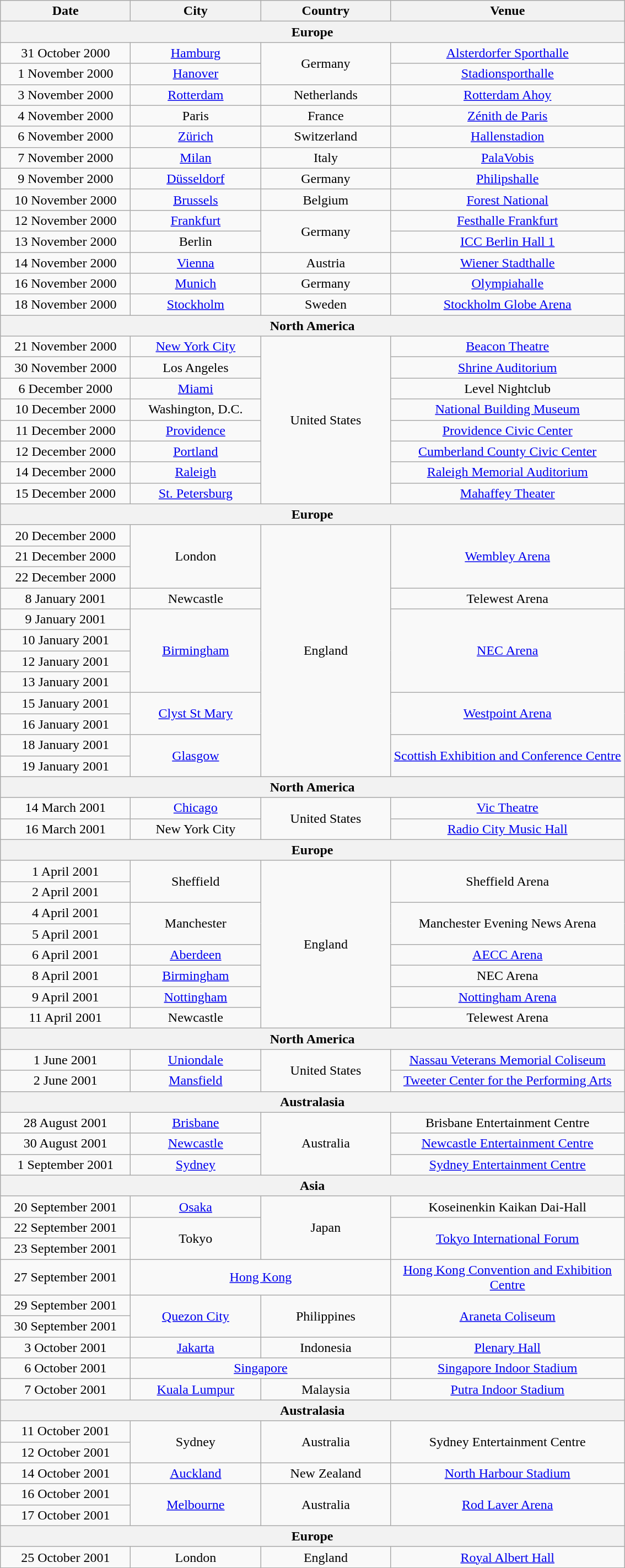<table class="wikitable" style="text-align:center;">
<tr>
<th width="150">Date</th>
<th width="150">City</th>
<th width="150">Country</th>
<th width="275">Venue</th>
</tr>
<tr>
<th colspan="4">Europe</th>
</tr>
<tr>
<td>31 October 2000</td>
<td><a href='#'>Hamburg</a></td>
<td rowspan="2">Germany</td>
<td><a href='#'>Alsterdorfer Sporthalle</a></td>
</tr>
<tr>
<td>1 November 2000</td>
<td><a href='#'>Hanover</a></td>
<td><a href='#'>Stadionsporthalle</a></td>
</tr>
<tr>
<td>3 November 2000</td>
<td><a href='#'>Rotterdam</a></td>
<td>Netherlands</td>
<td><a href='#'>Rotterdam Ahoy</a></td>
</tr>
<tr>
<td>4 November 2000</td>
<td>Paris</td>
<td>France</td>
<td><a href='#'>Zénith de Paris</a></td>
</tr>
<tr>
<td>6 November 2000</td>
<td><a href='#'>Zürich</a></td>
<td>Switzerland</td>
<td><a href='#'>Hallenstadion</a></td>
</tr>
<tr>
<td>7 November 2000</td>
<td><a href='#'>Milan</a></td>
<td>Italy</td>
<td><a href='#'>PalaVobis</a></td>
</tr>
<tr>
<td>9 November 2000</td>
<td><a href='#'>Düsseldorf</a></td>
<td>Germany</td>
<td><a href='#'>Philipshalle</a></td>
</tr>
<tr>
<td>10 November 2000</td>
<td><a href='#'>Brussels</a></td>
<td>Belgium</td>
<td><a href='#'>Forest National</a></td>
</tr>
<tr>
<td>12 November 2000</td>
<td><a href='#'>Frankfurt</a></td>
<td rowspan="2">Germany</td>
<td><a href='#'>Festhalle Frankfurt</a></td>
</tr>
<tr>
<td>13 November 2000</td>
<td>Berlin</td>
<td><a href='#'>ICC Berlin Hall 1</a></td>
</tr>
<tr>
<td>14 November 2000</td>
<td><a href='#'>Vienna</a></td>
<td>Austria</td>
<td><a href='#'>Wiener Stadthalle</a></td>
</tr>
<tr>
<td>16 November 2000</td>
<td><a href='#'>Munich</a></td>
<td>Germany</td>
<td><a href='#'>Olympiahalle</a></td>
</tr>
<tr>
<td>18 November 2000</td>
<td><a href='#'>Stockholm</a></td>
<td>Sweden</td>
<td><a href='#'>Stockholm Globe Arena</a></td>
</tr>
<tr>
<th colspan="4">North America</th>
</tr>
<tr>
<td>21 November 2000</td>
<td><a href='#'>New York City</a></td>
<td rowspan="8">United States</td>
<td><a href='#'>Beacon Theatre</a></td>
</tr>
<tr>
<td>30 November 2000</td>
<td>Los Angeles</td>
<td><a href='#'>Shrine Auditorium</a></td>
</tr>
<tr>
<td>6 December 2000</td>
<td><a href='#'>Miami</a></td>
<td>Level Nightclub</td>
</tr>
<tr>
<td>10 December 2000</td>
<td>Washington, D.C.</td>
<td><a href='#'>National Building Museum</a></td>
</tr>
<tr>
<td>11 December 2000</td>
<td><a href='#'>Providence</a></td>
<td><a href='#'>Providence Civic Center</a></td>
</tr>
<tr>
<td>12 December 2000</td>
<td><a href='#'>Portland</a></td>
<td><a href='#'>Cumberland County Civic Center</a></td>
</tr>
<tr>
<td>14 December 2000</td>
<td><a href='#'>Raleigh</a></td>
<td><a href='#'>Raleigh Memorial Auditorium</a></td>
</tr>
<tr>
<td>15 December 2000</td>
<td><a href='#'>St. Petersburg</a></td>
<td><a href='#'>Mahaffey Theater</a></td>
</tr>
<tr>
<th colspan="4">Europe</th>
</tr>
<tr>
<td>20 December 2000</td>
<td rowspan="3">London</td>
<td rowspan="12">England</td>
<td rowspan="3"><a href='#'>Wembley Arena</a></td>
</tr>
<tr>
<td>21 December 2000</td>
</tr>
<tr>
<td>22 December 2000</td>
</tr>
<tr>
<td>8 January 2001</td>
<td>Newcastle</td>
<td>Telewest Arena</td>
</tr>
<tr>
<td>9 January 2001</td>
<td rowspan="4"><a href='#'>Birmingham</a></td>
<td rowspan="4"><a href='#'>NEC Arena</a></td>
</tr>
<tr>
<td>10 January 2001</td>
</tr>
<tr>
<td>12 January 2001</td>
</tr>
<tr>
<td>13 January 2001</td>
</tr>
<tr>
<td>15 January 2001</td>
<td rowspan="2"><a href='#'>Clyst St Mary</a></td>
<td rowspan="2"><a href='#'>Westpoint Arena</a></td>
</tr>
<tr>
<td>16 January 2001</td>
</tr>
<tr>
<td>18 January 2001</td>
<td rowspan="2"><a href='#'>Glasgow</a></td>
<td rowspan="2"><a href='#'>Scottish Exhibition and Conference Centre</a></td>
</tr>
<tr>
<td>19 January 2001</td>
</tr>
<tr>
<th colspan="4">North America</th>
</tr>
<tr>
<td>14 March 2001</td>
<td><a href='#'>Chicago</a></td>
<td rowspan="2">United States</td>
<td><a href='#'>Vic Theatre</a></td>
</tr>
<tr>
<td>16 March 2001</td>
<td>New York City</td>
<td><a href='#'>Radio City Music Hall</a></td>
</tr>
<tr>
<th colspan="4">Europe</th>
</tr>
<tr>
<td>1 April 2001</td>
<td rowspan="2">Sheffield</td>
<td rowspan="8">England</td>
<td rowspan="2">Sheffield Arena</td>
</tr>
<tr>
<td>2 April 2001</td>
</tr>
<tr>
<td>4 April 2001</td>
<td rowspan="2">Manchester</td>
<td rowspan="2">Manchester Evening News Arena</td>
</tr>
<tr>
<td>5 April 2001</td>
</tr>
<tr>
<td>6 April 2001</td>
<td><a href='#'>Aberdeen</a></td>
<td><a href='#'>AECC Arena</a></td>
</tr>
<tr>
<td>8 April 2001</td>
<td><a href='#'>Birmingham</a></td>
<td>NEC Arena</td>
</tr>
<tr>
<td>9 April 2001</td>
<td><a href='#'>Nottingham</a></td>
<td><a href='#'>Nottingham Arena</a></td>
</tr>
<tr>
<td>11 April 2001</td>
<td>Newcastle</td>
<td>Telewest Arena</td>
</tr>
<tr>
<th colspan="4">North America</th>
</tr>
<tr>
<td>1 June 2001</td>
<td><a href='#'>Uniondale</a></td>
<td rowspan="2">United States</td>
<td><a href='#'>Nassau Veterans Memorial Coliseum</a></td>
</tr>
<tr>
<td>2 June 2001</td>
<td><a href='#'>Mansfield</a></td>
<td><a href='#'>Tweeter Center for the Performing Arts</a></td>
</tr>
<tr>
<th colspan="4">Australasia</th>
</tr>
<tr>
<td>28 August 2001</td>
<td><a href='#'>Brisbane</a></td>
<td rowspan="3">Australia</td>
<td>Brisbane Entertainment Centre</td>
</tr>
<tr>
<td>30 August 2001</td>
<td><a href='#'>Newcastle</a></td>
<td><a href='#'>Newcastle Entertainment Centre</a></td>
</tr>
<tr>
<td>1 September 2001</td>
<td><a href='#'>Sydney</a></td>
<td><a href='#'>Sydney Entertainment Centre</a></td>
</tr>
<tr>
<th colspan="4">Asia</th>
</tr>
<tr>
<td>20 September 2001</td>
<td><a href='#'>Osaka</a></td>
<td rowspan="3">Japan</td>
<td>Koseinenkin Kaikan Dai-Hall</td>
</tr>
<tr>
<td>22 September 2001</td>
<td rowspan="2">Tokyo</td>
<td rowspan="2"><a href='#'>Tokyo International Forum</a></td>
</tr>
<tr>
<td>23 September 2001</td>
</tr>
<tr>
<td>27 September 2001</td>
<td colspan="2"><a href='#'>Hong Kong</a></td>
<td><a href='#'>Hong Kong Convention and Exhibition Centre</a></td>
</tr>
<tr>
<td>29 September 2001</td>
<td rowspan="2"><a href='#'>Quezon City</a></td>
<td rowspan="2">Philippines</td>
<td rowspan="2"><a href='#'>Araneta Coliseum</a></td>
</tr>
<tr>
<td>30 September 2001</td>
</tr>
<tr>
<td>3 October 2001</td>
<td><a href='#'>Jakarta</a></td>
<td>Indonesia</td>
<td><a href='#'>Plenary Hall</a></td>
</tr>
<tr>
<td>6 October 2001</td>
<td colspan="2"><a href='#'>Singapore</a></td>
<td><a href='#'>Singapore Indoor Stadium</a></td>
</tr>
<tr>
<td>7 October 2001</td>
<td><a href='#'>Kuala Lumpur</a></td>
<td>Malaysia</td>
<td><a href='#'>Putra Indoor Stadium</a></td>
</tr>
<tr>
<th colspan="4">Australasia</th>
</tr>
<tr>
<td>11 October 2001</td>
<td rowspan="2">Sydney</td>
<td rowspan="2">Australia</td>
<td rowspan="2">Sydney Entertainment Centre</td>
</tr>
<tr>
<td>12 October 2001</td>
</tr>
<tr>
<td>14 October 2001</td>
<td><a href='#'>Auckland</a></td>
<td>New Zealand</td>
<td><a href='#'>North Harbour Stadium</a></td>
</tr>
<tr>
<td>16 October 2001</td>
<td rowspan="2"><a href='#'>Melbourne</a></td>
<td rowspan="2">Australia</td>
<td rowspan="2"><a href='#'>Rod Laver Arena</a></td>
</tr>
<tr>
<td>17 October 2001</td>
</tr>
<tr>
<th colspan="4">Europe</th>
</tr>
<tr>
<td>25 October 2001</td>
<td>London</td>
<td>England</td>
<td><a href='#'>Royal Albert Hall</a></td>
</tr>
<tr>
</tr>
</table>
